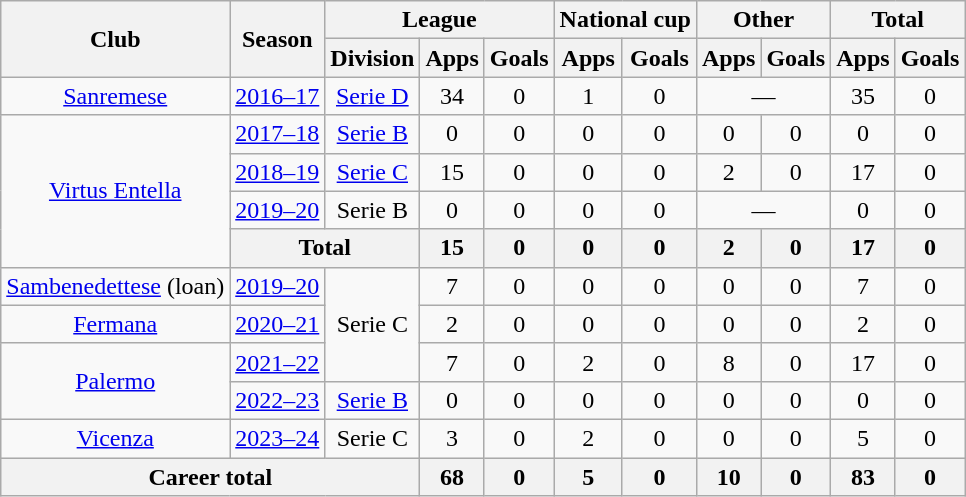<table class="wikitable" style="text-align: center;">
<tr>
<th rowspan="2">Club</th>
<th rowspan="2">Season</th>
<th colspan="3">League</th>
<th colspan="2">National cup</th>
<th colspan="2">Other</th>
<th colspan="2">Total</th>
</tr>
<tr>
<th>Division</th>
<th>Apps</th>
<th>Goals</th>
<th>Apps</th>
<th>Goals</th>
<th>Apps</th>
<th>Goals</th>
<th>Apps</th>
<th>Goals</th>
</tr>
<tr>
<td><a href='#'>Sanremese</a></td>
<td><a href='#'>2016–17</a></td>
<td><a href='#'>Serie D</a></td>
<td>34</td>
<td>0</td>
<td>1</td>
<td>0</td>
<td colspan="2">—</td>
<td>35</td>
<td>0</td>
</tr>
<tr>
<td rowspan="4"><a href='#'>Virtus Entella</a></td>
<td><a href='#'>2017–18</a></td>
<td><a href='#'>Serie B</a></td>
<td>0</td>
<td>0</td>
<td>0</td>
<td>0</td>
<td>0</td>
<td>0</td>
<td>0</td>
<td>0</td>
</tr>
<tr>
<td><a href='#'>2018–19</a></td>
<td><a href='#'>Serie C</a></td>
<td>15</td>
<td>0</td>
<td>0</td>
<td>0</td>
<td>2</td>
<td>0</td>
<td>17</td>
<td>0</td>
</tr>
<tr>
<td><a href='#'>2019–20</a></td>
<td>Serie B</td>
<td>0</td>
<td>0</td>
<td>0</td>
<td>0</td>
<td colspan="2">—</td>
<td>0</td>
<td>0</td>
</tr>
<tr>
<th colspan="2">Total</th>
<th>15</th>
<th>0</th>
<th>0</th>
<th>0</th>
<th>2</th>
<th>0</th>
<th>17</th>
<th>0</th>
</tr>
<tr>
<td><a href='#'>Sambenedettese</a> (loan)</td>
<td><a href='#'>2019–20</a></td>
<td rowspan="3">Serie C</td>
<td>7</td>
<td>0</td>
<td>0</td>
<td>0</td>
<td>0</td>
<td>0</td>
<td>7</td>
<td>0</td>
</tr>
<tr>
<td><a href='#'>Fermana</a></td>
<td><a href='#'>2020–21</a></td>
<td>2</td>
<td>0</td>
<td>0</td>
<td>0</td>
<td>0</td>
<td>0</td>
<td>2</td>
<td>0</td>
</tr>
<tr>
<td rowspan=2><a href='#'>Palermo</a></td>
<td><a href='#'>2021–22</a></td>
<td>7</td>
<td>0</td>
<td>2</td>
<td>0</td>
<td>8</td>
<td>0</td>
<td>17</td>
<td>0</td>
</tr>
<tr>
<td><a href='#'>2022–23</a></td>
<td><a href='#'>Serie B</a></td>
<td>0</td>
<td>0</td>
<td>0</td>
<td>0</td>
<td>0</td>
<td>0</td>
<td>0</td>
<td>0</td>
</tr>
<tr>
<td><a href='#'>Vicenza</a></td>
<td><a href='#'>2023–24</a></td>
<td>Serie C</td>
<td>3</td>
<td>0</td>
<td>2</td>
<td>0</td>
<td>0</td>
<td>0</td>
<td>5</td>
<td>0</td>
</tr>
<tr>
<th colspan="3">Career total</th>
<th>68</th>
<th>0</th>
<th>5</th>
<th>0</th>
<th>10</th>
<th>0</th>
<th>83</th>
<th>0</th>
</tr>
</table>
